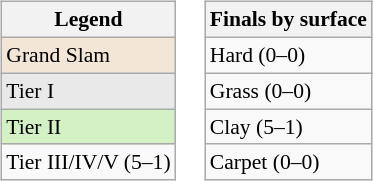<table>
<tr valign=top>
<td><br><table class=wikitable style="font-size:90%;">
<tr>
<th>Legend</th>
</tr>
<tr>
<td style="background:#f3e6d7;">Grand Slam</td>
</tr>
<tr>
<td style="background:#e9e9e9;">Tier I</td>
</tr>
<tr>
<td style="background:#d4f1c5;">Tier II</td>
</tr>
<tr>
<td>Tier III/IV/V (5–1)</td>
</tr>
</table>
</td>
<td><br><table class=wikitable style="font-size:90%;">
<tr>
<th>Finals by surface</th>
</tr>
<tr>
<td>Hard (0–0)</td>
</tr>
<tr>
<td>Grass (0–0)</td>
</tr>
<tr>
<td>Clay (5–1)</td>
</tr>
<tr>
<td>Carpet (0–0)</td>
</tr>
</table>
</td>
</tr>
</table>
